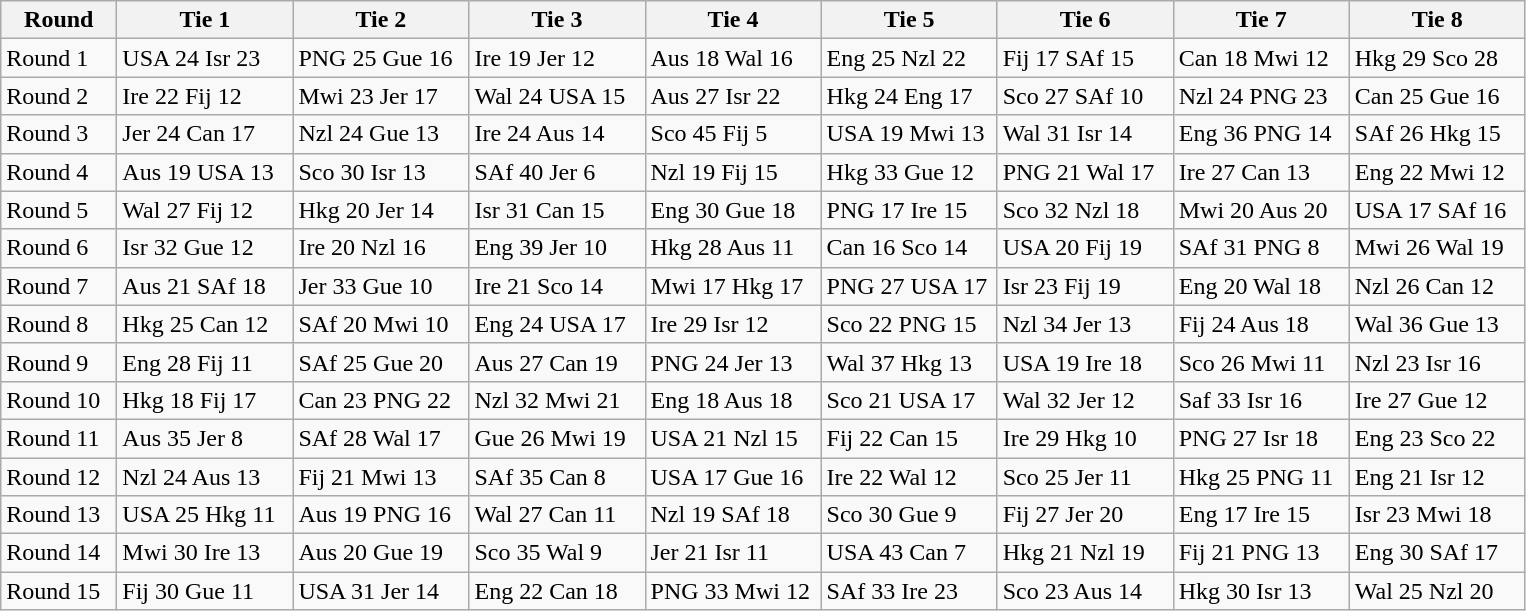<table class="wikitable" style="font-size: 100%">
<tr>
<th width=70>Round</th>
<th width=110>Tie 1</th>
<th width=110>Tie 2</th>
<th width=110>Tie 3</th>
<th width=110>Tie 4</th>
<th width=110>Tie 5</th>
<th width=110>Tie 6</th>
<th width=110>Tie 7</th>
<th width=110>Tie 8</th>
</tr>
<tr>
<td>Round 1</td>
<td>USA 24 Isr 23</td>
<td>PNG 25 Gue 16</td>
<td>Ire 19 Jer 12</td>
<td>Aus 18 Wal 16</td>
<td>Eng 25 Nzl 22</td>
<td>Fij 17 SAf 15</td>
<td>Can 18 Mwi 12</td>
<td>Hkg 29 Sco 28</td>
</tr>
<tr>
<td>Round 2</td>
<td>Ire 22 Fij 12</td>
<td>Mwi 23 Jer 17</td>
<td>Wal 24 USA 15</td>
<td>Aus 27 Isr 22</td>
<td>Hkg 24 Eng 17</td>
<td>Sco 27 SAf 10</td>
<td>Nzl 24 PNG 23</td>
<td>Can 25 Gue 16</td>
</tr>
<tr>
<td>Round 3</td>
<td>Jer 24 Can 17</td>
<td>Nzl 24 Gue 13</td>
<td>Ire 24 Aus 14</td>
<td>Sco 45 Fij 5</td>
<td>USA 19 Mwi 13</td>
<td>Wal 31 Isr 14</td>
<td>Eng 36 PNG 14</td>
<td>SAf 26 Hkg 15</td>
</tr>
<tr>
<td>Round 4</td>
<td>Aus 19 USA 13</td>
<td>Sco 30 Isr 13</td>
<td>SAf 40 Jer 6</td>
<td>Nzl 19 Fij 15</td>
<td>Hkg 33 Gue 12</td>
<td>PNG 21 Wal 17</td>
<td>Ire 27 Can 13</td>
<td>Eng 22 Mwi 12</td>
</tr>
<tr>
<td>Round 5</td>
<td>Wal 27 Fij 12</td>
<td>Hkg 20 Jer 14</td>
<td>Isr 31 Can 15</td>
<td>Eng 30 Gue 18</td>
<td>PNG 17 Ire 15</td>
<td>Sco 32 Nzl 18</td>
<td>Mwi 20 Aus 20</td>
<td>USA 17 SAf 16</td>
</tr>
<tr>
<td>Round 6</td>
<td>Isr 32 Gue 12</td>
<td>Ire 20 Nzl 16</td>
<td>Eng 39 Jer 10</td>
<td>Hkg 28 Aus 11</td>
<td>Can 16 Sco 14</td>
<td>USA 20 Fij 19</td>
<td>SAf 31 PNG 8</td>
<td>Mwi 26 Wal 19</td>
</tr>
<tr>
<td>Round 7</td>
<td>Aus 21 SAf 18</td>
<td>Jer 33 Gue 10</td>
<td>Ire 21 Sco 14</td>
<td>Mwi 17 Hkg 17</td>
<td>PNG 27 USA 17</td>
<td>Isr 23 Fij 19</td>
<td>Eng 20 Wal 18</td>
<td>Nzl 26 Can 12</td>
</tr>
<tr>
<td>Round 8</td>
<td>Hkg 25 Can 12</td>
<td>SAf 20 Mwi 10</td>
<td>Eng 24 USA 17</td>
<td>Ire 29 Isr 12</td>
<td>Sco 22 PNG 15</td>
<td>Nzl 34 Jer 13</td>
<td>Fij 24 Aus 18</td>
<td>Wal 36 Gue 13</td>
</tr>
<tr>
<td>Round 9</td>
<td>Eng 28 Fij 11</td>
<td>SAf 25 Gue 20</td>
<td>Aus 27 Can 19</td>
<td>PNG 24 Jer 13</td>
<td>Wal 37 Hkg 13</td>
<td>USA 19 Ire 18</td>
<td>Sco 26 Mwi 11</td>
<td>Nzl 23 Isr 16</td>
</tr>
<tr>
<td>Round 10</td>
<td>Hkg 18 Fij 17</td>
<td>Can 23 PNG 22</td>
<td>Nzl 32 Mwi 21</td>
<td>Eng 18 Aus 18</td>
<td>Sco 21 USA 17</td>
<td>Wal 32 Jer 12</td>
<td>Saf 33 Isr 16</td>
<td>Ire 27 Gue 12</td>
</tr>
<tr>
<td>Round 11</td>
<td>Aus 35 Jer 8</td>
<td>SAf 28 Wal 17</td>
<td>Gue 26 Mwi 19</td>
<td>USA 21 Nzl 15</td>
<td>Fij 22 Can 15</td>
<td>Ire 29 Hkg 10</td>
<td>PNG 27 Isr 18</td>
<td>Eng 23 Sco 22</td>
</tr>
<tr>
<td>Round 12</td>
<td>Nzl 24 Aus 13</td>
<td>Fij 21 Mwi 13</td>
<td>SAf 35 Can 8</td>
<td>USA 17 Gue 16</td>
<td>Ire 22 Wal 12</td>
<td>Sco 25 Jer 11</td>
<td>Hkg 25 PNG 11</td>
<td>Eng 21 Isr 12</td>
</tr>
<tr>
<td>Round 13</td>
<td>USA 25 Hkg 11</td>
<td>Aus 19 PNG 16</td>
<td>Wal 27 Can 11</td>
<td>Nzl 19 SAf 18</td>
<td>Sco 30 Gue 9</td>
<td>Fij 27 Jer 20</td>
<td>Eng 17 Ire 15</td>
<td>Isr 23 Mwi 18</td>
</tr>
<tr>
<td>Round 14</td>
<td>Mwi 30 Ire 13</td>
<td>Aus 20 Gue 19</td>
<td>Sco 35 Wal 9</td>
<td>Jer 21 Isr 11</td>
<td>USA 43 Can 7</td>
<td>Hkg 21 Nzl 19</td>
<td>Fij 21 PNG 13</td>
<td>Eng 30 SAf 17</td>
</tr>
<tr>
<td>Round 15</td>
<td>Fij 30 Gue 11</td>
<td>USA 31 Jer 14</td>
<td>Eng 22 Can 18</td>
<td>PNG 33 Mwi 12</td>
<td>SAf 33 Ire 23</td>
<td>Sco 23 Aus 14</td>
<td>Hkg 30 Isr 13</td>
<td>Wal 25 Nzl 20</td>
</tr>
</table>
